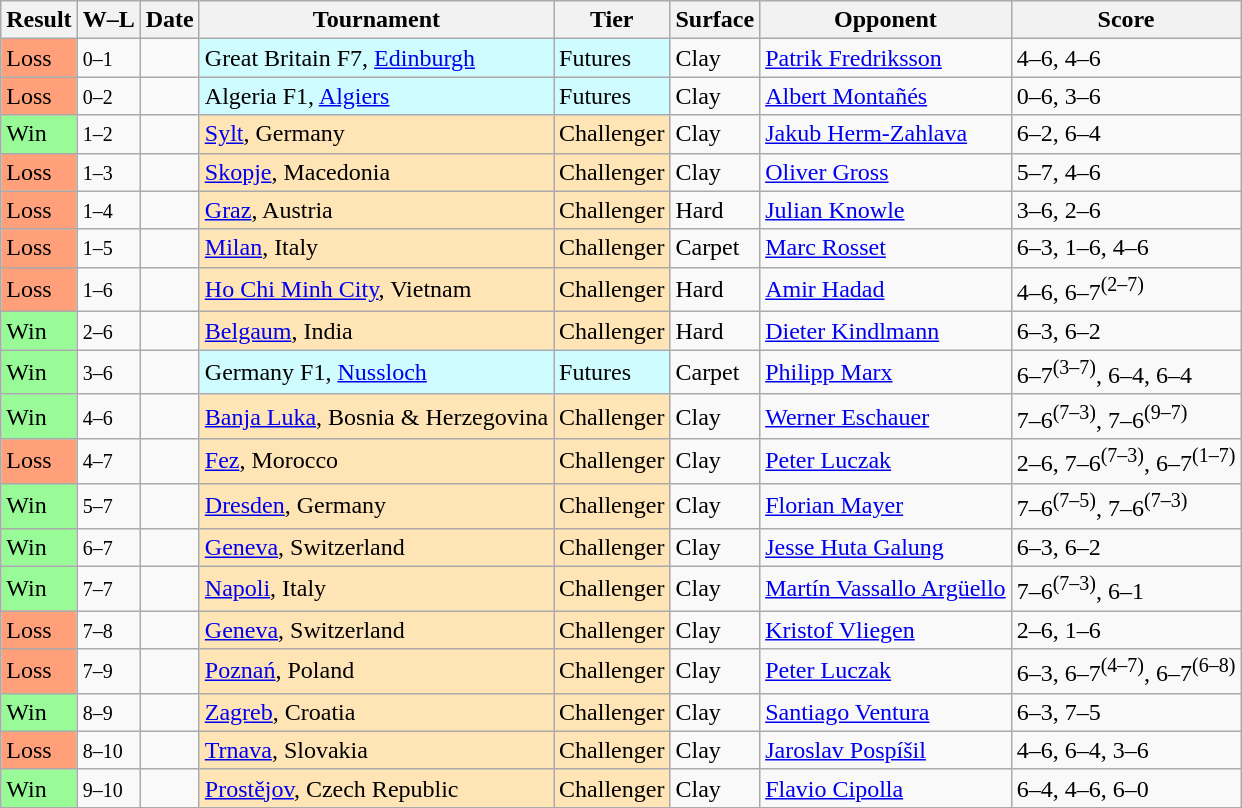<table class="sortable wikitable">
<tr>
<th>Result</th>
<th class="unsortable">W–L</th>
<th>Date</th>
<th>Tournament</th>
<th>Tier</th>
<th>Surface</th>
<th>Opponent</th>
<th class="unsortable">Score</th>
</tr>
<tr>
<td bgcolor=FFA07A>Loss</td>
<td><small>0–1</small></td>
<td></td>
<td style="background:#cffcff;">Great Britain F7, <a href='#'>Edinburgh</a></td>
<td style="background:#cffcff;">Futures</td>
<td>Clay</td>
<td> <a href='#'>Patrik Fredriksson</a></td>
<td>4–6, 4–6</td>
</tr>
<tr>
<td bgcolor=FFA07A>Loss</td>
<td><small>0–2</small></td>
<td></td>
<td style="background:#cffcff;">Algeria F1, <a href='#'>Algiers</a></td>
<td style="background:#cffcff;">Futures</td>
<td>Clay</td>
<td> <a href='#'>Albert Montañés</a></td>
<td>0–6, 3–6</td>
</tr>
<tr>
<td bgcolor=98FB98>Win</td>
<td><small>1–2</small></td>
<td></td>
<td style="background:moccasin;"><a href='#'>Sylt</a>, Germany</td>
<td style="background:moccasin;">Challenger</td>
<td>Clay</td>
<td> <a href='#'>Jakub Herm-Zahlava</a></td>
<td>6–2, 6–4</td>
</tr>
<tr>
<td bgcolor=FFA07A>Loss</td>
<td><small>1–3</small></td>
<td></td>
<td style="background:moccasin;"><a href='#'>Skopje</a>, Macedonia</td>
<td style="background:moccasin;">Challenger</td>
<td>Clay</td>
<td> <a href='#'>Oliver Gross</a></td>
<td>5–7, 4–6</td>
</tr>
<tr>
<td bgcolor=FFA07A>Loss</td>
<td><small>1–4</small></td>
<td></td>
<td style="background:moccasin;"><a href='#'>Graz</a>, Austria</td>
<td style="background:moccasin;">Challenger</td>
<td>Hard</td>
<td> <a href='#'>Julian Knowle</a></td>
<td>3–6, 2–6</td>
</tr>
<tr>
<td bgcolor=FFA07A>Loss</td>
<td><small>1–5</small></td>
<td></td>
<td style="background:moccasin;"><a href='#'>Milan</a>, Italy</td>
<td style="background:moccasin;">Challenger</td>
<td>Carpet</td>
<td> <a href='#'>Marc Rosset</a></td>
<td>6–3, 1–6, 4–6</td>
</tr>
<tr>
<td bgcolor=FFA07A>Loss</td>
<td><small>1–6</small></td>
<td></td>
<td style="background:moccasin;"><a href='#'>Ho Chi Minh City</a>, Vietnam</td>
<td style="background:moccasin;">Challenger</td>
<td>Hard</td>
<td> <a href='#'>Amir Hadad</a></td>
<td>4–6, 6–7<sup>(2–7)</sup></td>
</tr>
<tr>
<td bgcolor=98FB98>Win</td>
<td><small>2–6</small></td>
<td></td>
<td style="background:moccasin;"><a href='#'>Belgaum</a>, India</td>
<td style="background:moccasin;">Challenger</td>
<td>Hard</td>
<td> <a href='#'>Dieter Kindlmann</a></td>
<td>6–3, 6–2</td>
</tr>
<tr>
<td bgcolor=98FB98>Win</td>
<td><small>3–6</small></td>
<td></td>
<td style="background:#cffcff;">Germany F1, <a href='#'>Nussloch</a></td>
<td style="background:#cffcff;">Futures</td>
<td>Carpet</td>
<td> <a href='#'>Philipp Marx</a></td>
<td>6–7<sup>(3–7)</sup>, 6–4, 6–4</td>
</tr>
<tr>
<td bgcolor=98FB98>Win</td>
<td><small>4–6</small></td>
<td></td>
<td style="background:moccasin;"><a href='#'>Banja Luka</a>, Bosnia & Herzegovina</td>
<td style="background:moccasin;">Challenger</td>
<td>Clay</td>
<td> <a href='#'>Werner Eschauer</a></td>
<td>7–6<sup>(7–3)</sup>, 7–6<sup>(9–7)</sup></td>
</tr>
<tr>
<td bgcolor=FFA07A>Loss</td>
<td><small>4–7</small></td>
<td></td>
<td style="background:moccasin;"><a href='#'>Fez</a>, Morocco</td>
<td style="background:moccasin;">Challenger</td>
<td>Clay</td>
<td> <a href='#'>Peter Luczak</a></td>
<td>2–6, 7–6<sup>(7–3)</sup>, 6–7<sup>(1–7)</sup></td>
</tr>
<tr>
<td bgcolor=98FB98>Win</td>
<td><small>5–7</small></td>
<td></td>
<td style="background:moccasin;"><a href='#'>Dresden</a>, Germany</td>
<td style="background:moccasin;">Challenger</td>
<td>Clay</td>
<td> <a href='#'>Florian Mayer</a></td>
<td>7–6<sup>(7–5)</sup>, 7–6<sup>(7–3)</sup></td>
</tr>
<tr>
<td bgcolor=98FB98>Win</td>
<td><small>6–7</small></td>
<td></td>
<td style="background:moccasin;"><a href='#'>Geneva</a>, Switzerland</td>
<td style="background:moccasin;">Challenger</td>
<td>Clay</td>
<td> <a href='#'>Jesse Huta Galung</a></td>
<td>6–3, 6–2</td>
</tr>
<tr>
<td bgcolor=98FB98>Win</td>
<td><small>7–7</small></td>
<td></td>
<td style="background:moccasin;"><a href='#'>Napoli</a>, Italy</td>
<td style="background:moccasin;">Challenger</td>
<td>Clay</td>
<td> <a href='#'>Martín Vassallo Argüello</a></td>
<td>7–6<sup>(7–3)</sup>, 6–1</td>
</tr>
<tr>
<td bgcolor=FFA07A>Loss</td>
<td><small>7–8</small></td>
<td></td>
<td style="background:moccasin;"><a href='#'>Geneva</a>, Switzerland</td>
<td style="background:moccasin;">Challenger</td>
<td>Clay</td>
<td> <a href='#'>Kristof Vliegen</a></td>
<td>2–6, 1–6</td>
</tr>
<tr>
<td bgcolor=FFA07A>Loss</td>
<td><small>7–9</small></td>
<td></td>
<td style="background:moccasin;"><a href='#'>Poznań</a>, Poland</td>
<td style="background:moccasin;">Challenger</td>
<td>Clay</td>
<td> <a href='#'>Peter Luczak</a></td>
<td>6–3, 6–7<sup>(4–7)</sup>, 6–7<sup>(6–8)</sup></td>
</tr>
<tr>
<td bgcolor=98FB98>Win</td>
<td><small>8–9</small></td>
<td></td>
<td style="background:moccasin;"><a href='#'>Zagreb</a>, Croatia</td>
<td style="background:moccasin;">Challenger</td>
<td>Clay</td>
<td> <a href='#'>Santiago Ventura</a></td>
<td>6–3, 7–5</td>
</tr>
<tr>
<td bgcolor=FFA07A>Loss</td>
<td><small>8–10</small></td>
<td></td>
<td style="background:moccasin;"><a href='#'>Trnava</a>, Slovakia</td>
<td style="background:moccasin;">Challenger</td>
<td>Clay</td>
<td> <a href='#'>Jaroslav Pospíšil</a></td>
<td>4–6, 6–4, 3–6</td>
</tr>
<tr>
<td bgcolor=98FB98>Win</td>
<td><small>9–10</small></td>
<td></td>
<td style="background:moccasin;"><a href='#'>Prostějov</a>, Czech Republic</td>
<td style="background:moccasin;">Challenger</td>
<td>Clay</td>
<td> <a href='#'>Flavio Cipolla</a></td>
<td>6–4, 4–6, 6–0</td>
</tr>
</table>
